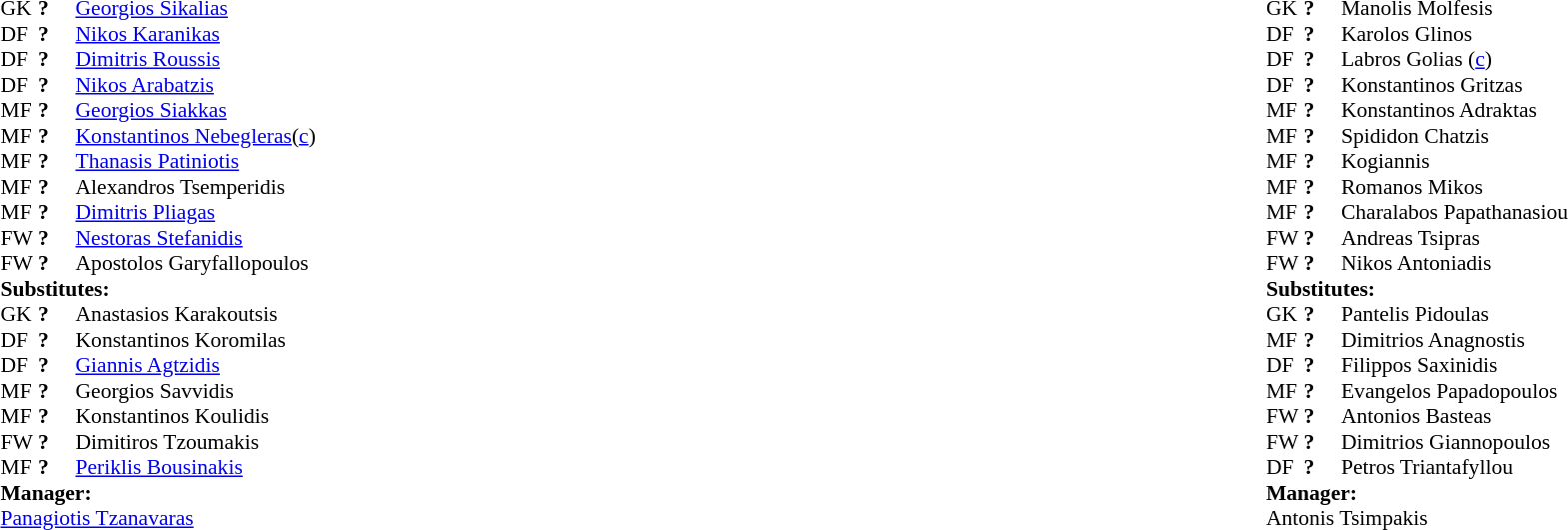<table style="width:100%">
<tr>
<td style="vertical-align:top; width:40%;"><br><table style="font-size:90%" cellspacing="0" cellpadding="0">
<tr>
<th width=25></th>
<th width=25></th>
</tr>
<tr>
<td>GK</td>
<td><strong>?</strong></td>
<td> <a href='#'>Georgios Sikalias</a></td>
</tr>
<tr>
<td>DF</td>
<td><strong>?</strong></td>
<td> <a href='#'>Nikos Karanikas</a></td>
</tr>
<tr>
<td>DF</td>
<td><strong>?</strong></td>
<td> <a href='#'>Dimitris Roussis</a></td>
</tr>
<tr>
<td>DF</td>
<td><strong>?</strong></td>
<td> <a href='#'>Nikos Arabatzis</a></td>
</tr>
<tr>
<td>MF</td>
<td><strong>?</strong></td>
<td> <a href='#'>Georgios Siakkas</a></td>
</tr>
<tr>
<td>MF</td>
<td><strong>?</strong></td>
<td> <a href='#'>Konstantinos Nebegleras</a>(<a href='#'>c</a>)</td>
</tr>
<tr>
<td>MF</td>
<td><strong>?</strong></td>
<td> <a href='#'>Thanasis Patiniotis</a></td>
</tr>
<tr>
<td>MF</td>
<td><strong>?</strong></td>
<td> Alexandros Tsemperidis</td>
<td></td>
<td></td>
</tr>
<tr>
<td>MF</td>
<td><strong>?</strong></td>
<td> <a href='#'>Dimitris Pliagas</a></td>
<td></td>
<td></td>
</tr>
<tr>
<td>FW</td>
<td><strong>?</strong></td>
<td> <a href='#'>Nestoras Stefanidis</a></td>
</tr>
<tr>
<td>FW</td>
<td><strong>?</strong></td>
<td> Apostolos Garyfallopoulos</td>
<td></td>
<td></td>
</tr>
<tr>
<td colspan="3"><strong>Substitutes:</strong></td>
</tr>
<tr>
<td>GK</td>
<td><strong>?</strong></td>
<td> Anastasios Karakoutsis</td>
</tr>
<tr>
<td>DF</td>
<td><strong>?</strong></td>
<td>  Konstantinos Koromilas</td>
</tr>
<tr>
<td>DF</td>
<td><strong>?</strong></td>
<td> <a href='#'>Giannis Agtzidis</a></td>
</tr>
<tr>
<td>MF</td>
<td><strong>?</strong></td>
<td> Georgios Savvidis</td>
<td></td>
<td></td>
</tr>
<tr>
<td>MF</td>
<td><strong>?</strong></td>
<td> Konstantinos Koulidis</td>
<td></td>
<td></td>
</tr>
<tr>
<td>FW</td>
<td><strong>?</strong></td>
<td> Dimitiros Tzoumakis</td>
</tr>
<tr>
<td>MF</td>
<td><strong>?</strong></td>
<td> <a href='#'>Periklis Bousinakis</a></td>
<td></td>
<td></td>
</tr>
<tr>
<td colspan="3"><strong>Manager:</strong></td>
</tr>
<tr>
<td colspan="3"> <a href='#'>Panagiotis Tzanavaras</a></td>
</tr>
</table>
</td>
<td valign="top"></td>
<td style="vertical-align:top; width:50%;"><br><table style="font-size:90%;margin:auto" cellspacing="0" cellpadding="0">
<tr>
<th width=25></th>
<th width=25></th>
</tr>
<tr>
<td>GK</td>
<td><strong>?</strong></td>
<td> Manolis Molfesis</td>
</tr>
<tr>
<td>DF</td>
<td><strong>?</strong></td>
<td> Karolos Glinos</td>
<td></td>
<td></td>
</tr>
<tr>
<td>DF</td>
<td><strong>?</strong></td>
<td> Labros Golias (<a href='#'>c</a>)</td>
</tr>
<tr>
<td>DF</td>
<td><strong>?</strong></td>
<td> Konstantinos Gritzas</td>
</tr>
<tr>
<td>MF</td>
<td><strong>?</strong></td>
<td> Konstantinos Adraktas</td>
</tr>
<tr>
<td>MF</td>
<td><strong>?</strong></td>
<td> Spididon Chatzis</td>
</tr>
<tr>
<td>MF</td>
<td><strong>?</strong></td>
<td> Kogiannis</td>
</tr>
<tr>
<td>MF</td>
<td><strong>?</strong></td>
<td> Romanos Mikos</td>
<td></td>
<td></td>
</tr>
<tr>
<td>MF</td>
<td><strong>?</strong></td>
<td> Charalabos Papathanasiou</td>
<td></td>
<td></td>
</tr>
<tr>
<td>FW</td>
<td><strong>?</strong></td>
<td> Andreas Tsipras</td>
</tr>
<tr>
<td>FW</td>
<td><strong>?</strong></td>
<td> Nikos Antoniadis</td>
</tr>
<tr>
<td colspan="3"><strong>Substitutes:</strong></td>
</tr>
<tr>
<td>GK</td>
<td><strong>?</strong></td>
<td> Pantelis Pidoulas</td>
</tr>
<tr>
<td>MF</td>
<td><strong>?</strong></td>
<td>  Dimitrios Anagnostis</td>
</tr>
<tr>
<td>DF</td>
<td><strong>?</strong></td>
<td> Filippos Saxinidis</td>
</tr>
<tr>
<td>MF</td>
<td><strong>?</strong></td>
<td> Evangelos Papadopoulos</td>
<td></td>
<td></td>
</tr>
<tr>
<td>FW</td>
<td><strong>?</strong></td>
<td> Antonios Basteas</td>
<td></td>
<td></td>
</tr>
<tr>
<td>FW</td>
<td><strong>?</strong></td>
<td> Dimitrios Giannopoulos</td>
<td></td>
<td></td>
</tr>
<tr>
<td>DF</td>
<td><strong>?</strong></td>
<td> Petros Triantafyllou</td>
</tr>
<tr>
<td colspan="3"><strong>Manager:</strong></td>
</tr>
<tr>
<td colspan="3"> Antonis Tsimpakis</td>
</tr>
</table>
</td>
</tr>
</table>
